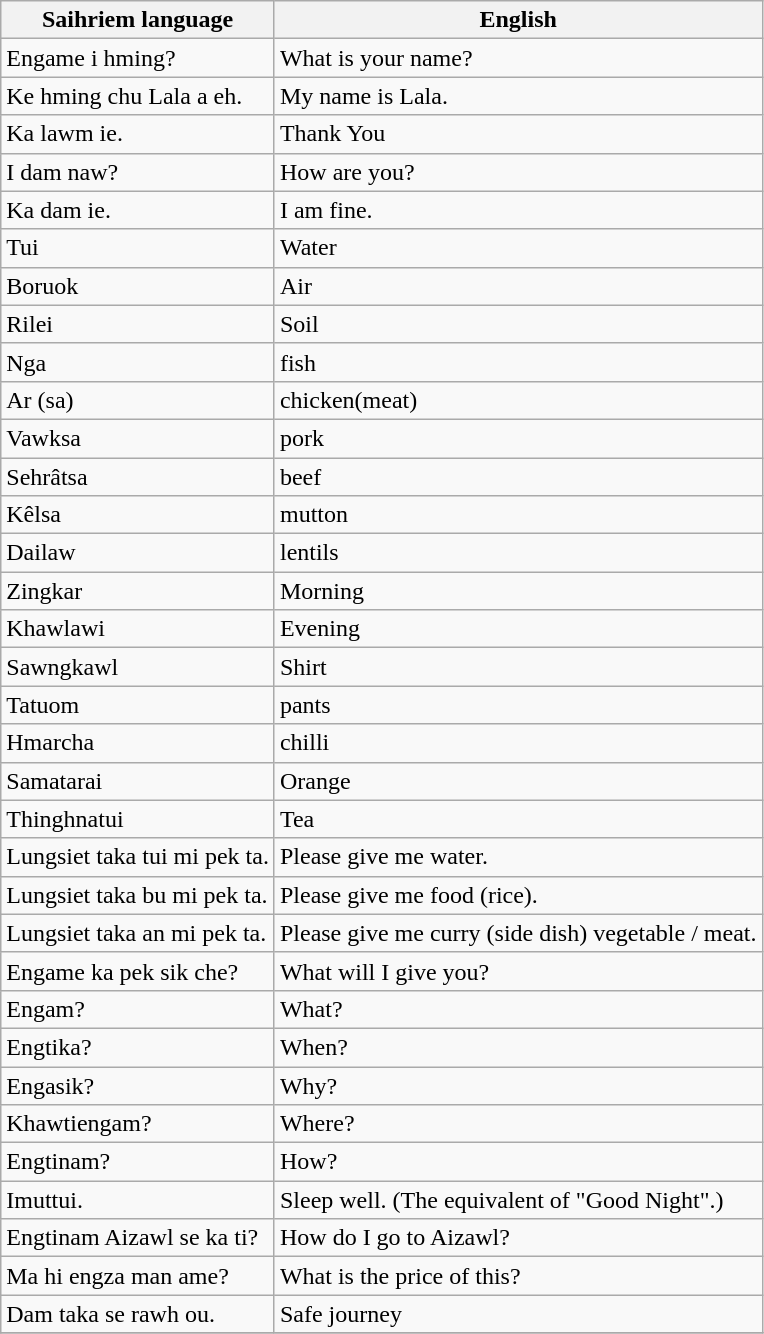<table class="wikitable">
<tr>
<th>Saihriem language</th>
<th>English</th>
</tr>
<tr>
<td>Engame i hming?</td>
<td>What is your name?</td>
</tr>
<tr>
<td>Ke hming chu Lala a eh.</td>
<td>My name is Lala.</td>
</tr>
<tr>
<td>Ka lawm ie.</td>
<td>Thank You</td>
</tr>
<tr>
<td>I dam naw?</td>
<td>How are you?</td>
</tr>
<tr>
<td>Ka dam ie.</td>
<td>I am fine.</td>
</tr>
<tr>
<td>Tui</td>
<td>Water</td>
</tr>
<tr>
<td>Boruok</td>
<td>Air</td>
</tr>
<tr>
<td>Rilei</td>
<td>Soil</td>
</tr>
<tr>
<td>Nga</td>
<td>fish</td>
</tr>
<tr>
<td>Ar (sa)</td>
<td>chicken(meat)</td>
</tr>
<tr>
<td>Vawksa</td>
<td>pork</td>
</tr>
<tr>
<td>Sehrâtsa</td>
<td>beef</td>
</tr>
<tr>
<td>Kêlsa</td>
<td>mutton</td>
</tr>
<tr>
<td>Dailaw</td>
<td>lentils</td>
</tr>
<tr>
<td>Zingkar</td>
<td>Morning</td>
</tr>
<tr>
<td>Khawlawi</td>
<td>Evening</td>
</tr>
<tr>
<td>Sawngkawl</td>
<td>Shirt</td>
</tr>
<tr>
<td>Tatuom</td>
<td>pants</td>
</tr>
<tr>
<td>Hmarcha</td>
<td>chilli</td>
</tr>
<tr>
<td>Samatarai</td>
<td>Orange</td>
</tr>
<tr>
<td>Thinghnatui</td>
<td>Tea</td>
</tr>
<tr>
<td>Lungsiet taka tui mi pek ta.</td>
<td>Please give me water.</td>
</tr>
<tr>
<td>Lungsiet taka bu mi pek ta.</td>
<td>Please give me food (rice).</td>
</tr>
<tr>
<td>Lungsiet taka an mi pek ta.</td>
<td>Please give me curry (side dish) vegetable / meat.</td>
</tr>
<tr>
<td>Engame ka pek sik che?</td>
<td>What will I give you?</td>
</tr>
<tr>
<td>Engam?</td>
<td>What?</td>
</tr>
<tr>
<td>Engtika?</td>
<td>When?</td>
</tr>
<tr>
<td>Engasik?</td>
<td>Why?</td>
</tr>
<tr>
<td>Khawtiengam?</td>
<td>Where?</td>
</tr>
<tr>
<td>Engtinam?</td>
<td>How?</td>
</tr>
<tr>
<td>Imuttui.</td>
<td>Sleep well. (The equivalent of "Good Night".)</td>
</tr>
<tr>
<td>Engtinam Aizawl se ka ti?</td>
<td>How do I go to Aizawl?</td>
</tr>
<tr>
<td>Ma hi engza man ame?</td>
<td>What is the price of this?</td>
</tr>
<tr>
<td>Dam taka se rawh ou.</td>
<td>Safe journey</td>
</tr>
<tr>
</tr>
</table>
